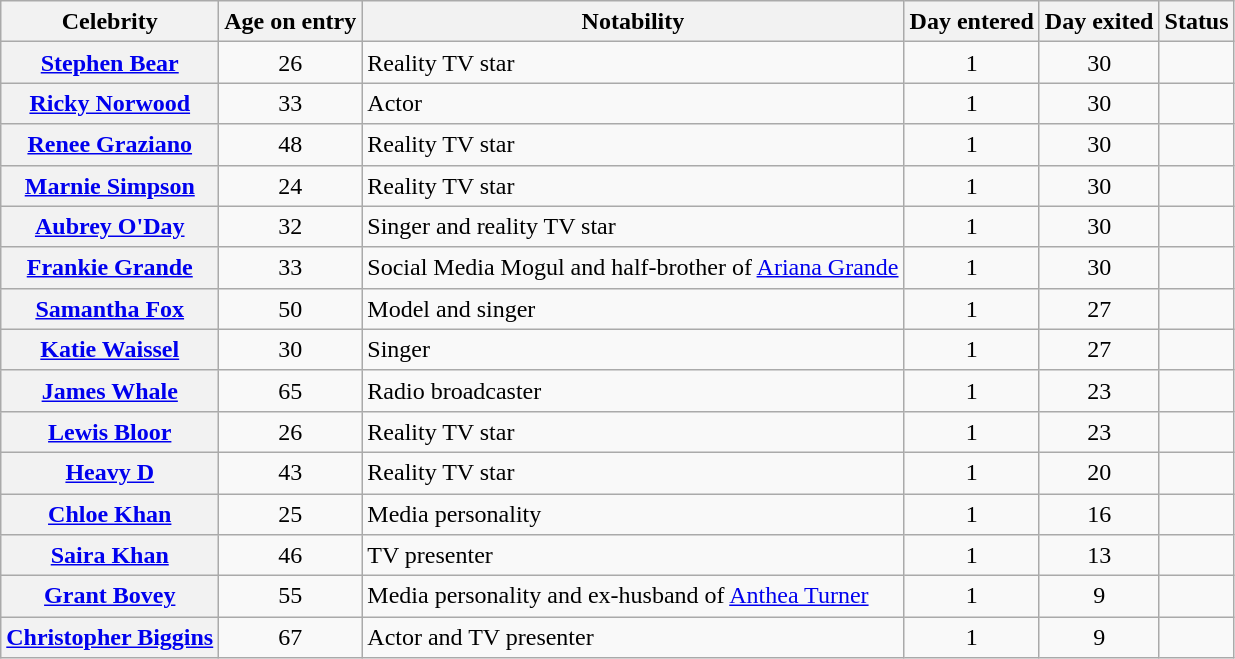<table class="wikitable sortable" style="text-align:left; line-height:20px; width:auto;">
<tr>
<th scope="col">Celebrity</th>
<th scope="col">Age on entry</th>
<th scope="col">Notability</th>
<th scope="col">Day entered</th>
<th scope="col">Day exited</th>
<th scope="col">Status</th>
</tr>
<tr>
<th scope="row"><a href='#'>Stephen Bear</a></th>
<td align="center">26</td>
<td>Reality TV star</td>
<td align="center">1</td>
<td align="center">30</td>
<td></td>
</tr>
<tr>
<th scope="row"><a href='#'>Ricky Norwood</a></th>
<td align="center">33</td>
<td>Actor</td>
<td align="center">1</td>
<td align="center">30</td>
<td></td>
</tr>
<tr>
<th scope="row"><a href='#'>Renee Graziano</a></th>
<td align="center">48</td>
<td>Reality TV star</td>
<td align="center">1</td>
<td align="center">30</td>
<td></td>
</tr>
<tr>
<th scope="row"><a href='#'>Marnie Simpson</a></th>
<td align="center">24</td>
<td>Reality TV star</td>
<td align="center">1</td>
<td align="center">30</td>
<td></td>
</tr>
<tr>
<th scope="row"><a href='#'>Aubrey O'Day</a></th>
<td align="center">32</td>
<td>Singer and reality TV star</td>
<td align="center">1</td>
<td align="center">30</td>
<td></td>
</tr>
<tr>
<th scope="row"><a href='#'>Frankie Grande</a></th>
<td align="center">33</td>
<td>Social Media Mogul and half-brother of <a href='#'>Ariana Grande</a></td>
<td align="center">1</td>
<td align="center">30</td>
<td></td>
</tr>
<tr>
<th scope="row"><a href='#'>Samantha Fox</a></th>
<td align="center">50</td>
<td>Model and singer</td>
<td align="center">1</td>
<td align="center">27</td>
<td></td>
</tr>
<tr>
<th scope="row"><a href='#'>Katie Waissel</a></th>
<td align="center">30</td>
<td>Singer</td>
<td align="center">1</td>
<td align="center">27</td>
<td></td>
</tr>
<tr>
<th scope="row"><a href='#'>James Whale</a></th>
<td align="center">65</td>
<td>Radio broadcaster</td>
<td align="center">1</td>
<td align="center">23</td>
<td></td>
</tr>
<tr>
<th scope="row"><a href='#'>Lewis Bloor</a></th>
<td align="center">26</td>
<td>Reality TV star</td>
<td align="center">1</td>
<td align="center">23</td>
<td></td>
</tr>
<tr>
<th scope="row"><a href='#'>Heavy D</a></th>
<td align="center">43</td>
<td>Reality TV star</td>
<td align="center">1</td>
<td align="center">20</td>
<td></td>
</tr>
<tr>
<th scope="row"><a href='#'>Chloe Khan</a></th>
<td align="center">25</td>
<td>Media personality</td>
<td align="center">1</td>
<td align="center">16</td>
<td></td>
</tr>
<tr>
<th scope="row"><a href='#'>Saira Khan</a></th>
<td align="center">46</td>
<td>TV presenter</td>
<td align="center">1</td>
<td align="center">13</td>
<td></td>
</tr>
<tr>
<th scope="row"><a href='#'>Grant Bovey</a></th>
<td align="center">55</td>
<td>Media personality and ex-husband of <a href='#'>Anthea Turner</a></td>
<td align="center">1</td>
<td align="center">9</td>
<td></td>
</tr>
<tr>
<th scope="row"><a href='#'>Christopher Biggins</a></th>
<td align="center">67</td>
<td>Actor and TV presenter</td>
<td align="center">1</td>
<td align="center">9</td>
<td></td>
</tr>
</table>
